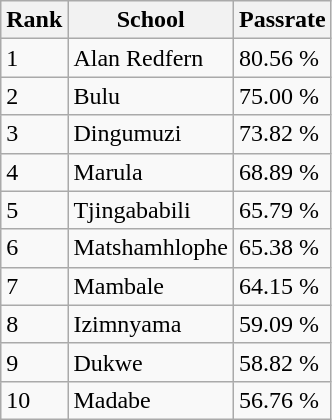<table class="wikitable">
<tr>
<th>Rank</th>
<th>School</th>
<th>Passrate</th>
</tr>
<tr>
<td>1</td>
<td>Alan Redfern</td>
<td>80.56 %</td>
</tr>
<tr>
<td>2</td>
<td>Bulu</td>
<td>75.00 %</td>
</tr>
<tr>
<td>3</td>
<td>Dingumuzi</td>
<td>73.82 %</td>
</tr>
<tr>
<td>4</td>
<td>Marula</td>
<td>68.89 %</td>
</tr>
<tr>
<td>5</td>
<td>Tjingababili</td>
<td>65.79 %</td>
</tr>
<tr>
<td>6</td>
<td>Matshamhlophe</td>
<td>65.38 %</td>
</tr>
<tr>
<td>7</td>
<td>Mambale</td>
<td>64.15 %</td>
</tr>
<tr>
<td>8</td>
<td>Izimnyama</td>
<td>59.09 %</td>
</tr>
<tr>
<td>9</td>
<td>Dukwe</td>
<td>58.82 %</td>
</tr>
<tr>
<td>10</td>
<td>Madabe</td>
<td>56.76 %</td>
</tr>
</table>
